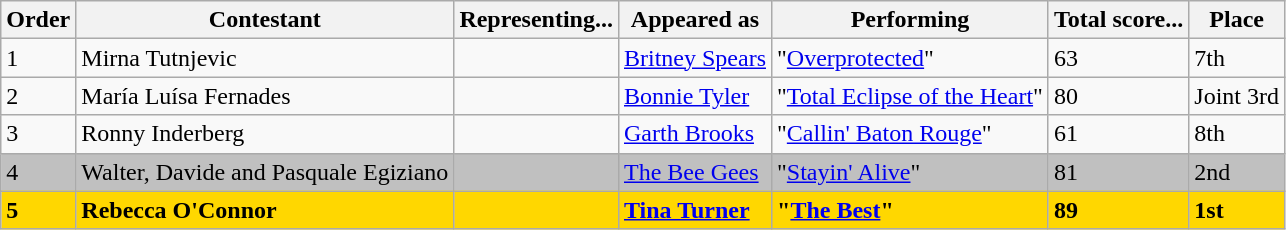<table class="wikitable sortable">
<tr>
<th>Order</th>
<th>Contestant</th>
<th>Representing...</th>
<th>Appeared as</th>
<th>Performing</th>
<th>Total score...</th>
<th>Place</th>
</tr>
<tr>
<td>1</td>
<td>Mirna Tutnjevic</td>
<td></td>
<td><a href='#'>Britney Spears</a></td>
<td>"<a href='#'>Overprotected</a>"</td>
<td>63</td>
<td>7th</td>
</tr>
<tr>
<td>2</td>
<td>María Luísa Fernades</td>
<td></td>
<td><a href='#'>Bonnie Tyler</a></td>
<td>"<a href='#'>Total Eclipse of the Heart</a>"</td>
<td>80</td>
<td>Joint 3rd</td>
</tr>
<tr>
<td>3</td>
<td>Ronny Inderberg</td>
<td></td>
<td><a href='#'>Garth Brooks</a></td>
<td>"<a href='#'>Callin' Baton Rouge</a>"</td>
<td>61</td>
<td>8th</td>
</tr>
<tr style="background:silver;">
<td>4</td>
<td>Walter, Davide and Pasquale Egiziano</td>
<td></td>
<td><a href='#'>The Bee Gees</a></td>
<td>"<a href='#'>Stayin' Alive</a>"</td>
<td>81</td>
<td>2nd</td>
</tr>
<tr style="background:gold;">
<td><strong>5</strong></td>
<td><strong>Rebecca O'Connor</strong></td>
<td><strong></strong></td>
<td><strong><a href='#'>Tina Turner</a></strong></td>
<td><strong>"<a href='#'>The Best</a>"</strong></td>
<td><strong>89</strong></td>
<td><strong>1st</strong></td>
</tr>
</table>
